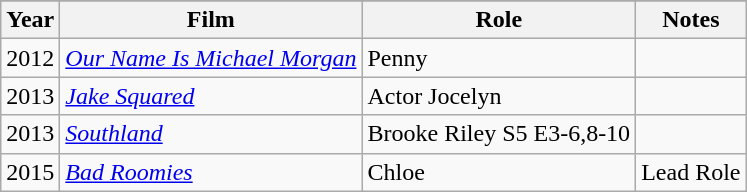<table class="wikitable">
<tr>
</tr>
<tr>
<th>Year</th>
<th>Film</th>
<th>Role</th>
<th>Notes</th>
</tr>
<tr>
<td>2012</td>
<td><em><a href='#'>Our Name Is Michael Morgan</a></em></td>
<td>Penny</td>
<td></td>
</tr>
<tr>
<td>2013</td>
<td><em><a href='#'>Jake Squared</a></em></td>
<td>Actor Jocelyn</td>
<td></td>
</tr>
<tr>
<td>2013</td>
<td><em><a href='#'>Southland</a></em></td>
<td>Brooke Riley S5 E3-6,8-10</td>
<td></td>
</tr>
<tr>
<td>2015</td>
<td><em><a href='#'>Bad Roomies</a></em></td>
<td>Chloe</td>
<td>Lead Role</td>
</tr>
</table>
